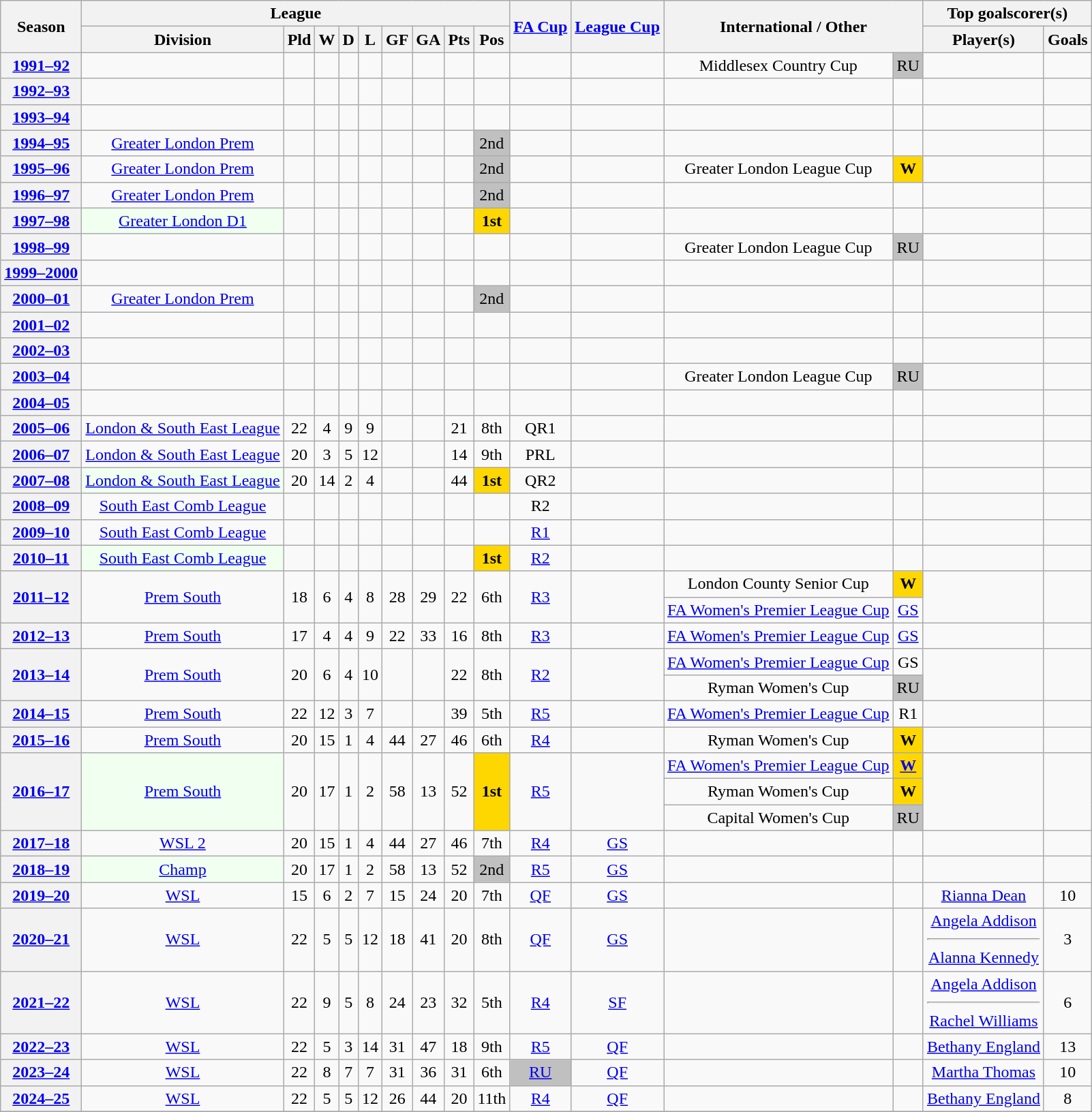<table class="wikitable" style="text-align: center">
<tr>
<th rowspan=2>Season</th>
<th colspan=9>League</th>
<th rowspan=2><a href='#'>FA Cup</a></th>
<th rowspan=2><a href='#'>League Cup</a></th>
<th rowspan=2 colspan=2>International / Other</th>
<th colspan=2>Top goalscorer(s)</th>
</tr>
<tr>
<th>Division</th>
<th>Pld</th>
<th>W</th>
<th>D</th>
<th>L</th>
<th>GF</th>
<th>GA</th>
<th>Pts</th>
<th>Pos</th>
<th>Player(s)</th>
<th>Goals</th>
</tr>
<tr>
<th><a href='#'>1991–92</a></th>
<td></td>
<td></td>
<td></td>
<td></td>
<td></td>
<td></td>
<td></td>
<td></td>
<td></td>
<td></td>
<td></td>
<td>Middlesex Country Cup</td>
<td bgcolor=silver>RU</td>
<td></td>
<td></td>
</tr>
<tr>
<th><a href='#'>1992–93</a></th>
<td></td>
<td></td>
<td></td>
<td></td>
<td></td>
<td></td>
<td></td>
<td></td>
<td></td>
<td></td>
<td></td>
<td></td>
<td></td>
<td></td>
<td></td>
</tr>
<tr>
<th><a href='#'>1993–94</a></th>
<td></td>
<td></td>
<td></td>
<td></td>
<td></td>
<td></td>
<td></td>
<td></td>
<td></td>
<td></td>
<td></td>
<td></td>
<td></td>
<td></td>
<td></td>
</tr>
<tr>
<th><a href='#'>1994–95</a></th>
<td><a href='#'>Greater London Prem</a></td>
<td></td>
<td></td>
<td></td>
<td></td>
<td></td>
<td></td>
<td></td>
<td bgcolor=silver>2nd</td>
<td></td>
<td></td>
<td></td>
<td></td>
<td></td>
<td></td>
</tr>
<tr>
<th><a href='#'>1995–96</a></th>
<td><a href='#'>Greater London Prem</a></td>
<td></td>
<td></td>
<td></td>
<td></td>
<td></td>
<td></td>
<td></td>
<td bgcolor=silver>2nd</td>
<td></td>
<td></td>
<td>Greater London League Cup</td>
<td bgcolor=gold><strong>W</strong></td>
<td></td>
<td></td>
</tr>
<tr>
<th scope="row"><a href='#'>1996–97</a></th>
<td><a href='#'>Greater London Prem</a></td>
<td></td>
<td></td>
<td></td>
<td></td>
<td></td>
<td></td>
<td></td>
<td bgcolor=silver>2nd</td>
<td></td>
<td></td>
<td></td>
<td></td>
<td></td>
<td></td>
</tr>
<tr>
<th scope="row"><a href='#'>1997–98</a></th>
<td bgcolor="#F0FFF0"> <a href='#'>Greater London D1</a></td>
<td></td>
<td></td>
<td></td>
<td></td>
<td></td>
<td></td>
<td></td>
<td bgcolor=gold><strong>1st</strong></td>
<td></td>
<td></td>
<td></td>
<td></td>
<td></td>
<td></td>
</tr>
<tr>
<th scope="row"><a href='#'>1998–99</a></th>
<td></td>
<td></td>
<td></td>
<td></td>
<td></td>
<td></td>
<td></td>
<td></td>
<td></td>
<td></td>
<td></td>
<td>Greater London League Cup</td>
<td bgcolor=silver>RU</td>
<td></td>
<td></td>
</tr>
<tr>
<th scope="row"><a href='#'>1999–2000</a></th>
<td></td>
<td></td>
<td></td>
<td></td>
<td></td>
<td></td>
<td></td>
<td></td>
<td></td>
<td></td>
<td></td>
<td></td>
<td></td>
<td></td>
<td></td>
</tr>
<tr>
<th scope="row"><a href='#'>2000–01</a></th>
<td><a href='#'>Greater London Prem</a></td>
<td></td>
<td></td>
<td></td>
<td></td>
<td></td>
<td></td>
<td></td>
<td bgcolor=silver>2nd</td>
<td></td>
<td></td>
<td></td>
<td></td>
<td></td>
<td></td>
</tr>
<tr>
<th scope="row"><a href='#'>2001–02</a></th>
<td></td>
<td></td>
<td></td>
<td></td>
<td></td>
<td></td>
<td></td>
<td></td>
<td></td>
<td></td>
<td></td>
<td></td>
<td></td>
<td></td>
<td></td>
</tr>
<tr>
<th scope="row"><a href='#'>2002–03</a></th>
<td></td>
<td></td>
<td></td>
<td></td>
<td></td>
<td></td>
<td></td>
<td></td>
<td></td>
<td></td>
<td></td>
<td></td>
<td></td>
<td></td>
<td></td>
</tr>
<tr>
<th scope="row"><a href='#'>2003–04</a></th>
<td></td>
<td></td>
<td></td>
<td></td>
<td></td>
<td></td>
<td></td>
<td></td>
<td></td>
<td></td>
<td></td>
<td>Greater London League Cup</td>
<td bgcolor=silver>RU</td>
<td></td>
<td></td>
</tr>
<tr>
<th scope="row"><a href='#'>2004–05</a></th>
<td></td>
<td></td>
<td></td>
<td></td>
<td></td>
<td></td>
<td></td>
<td></td>
<td></td>
<td></td>
<td></td>
<td></td>
<td></td>
<td></td>
<td></td>
</tr>
<tr>
<th scope="row"><a href='#'>2005–06</a></th>
<td><a href='#'>London & South East League</a></td>
<td>22</td>
<td>4</td>
<td>9</td>
<td>9</td>
<td></td>
<td></td>
<td>21</td>
<td>8th</td>
<td>QR1</td>
<td></td>
<td></td>
<td></td>
<td></td>
<td></td>
</tr>
<tr>
<th scope="row"><a href='#'>2006–07</a></th>
<td><a href='#'>London & South East League</a></td>
<td>20</td>
<td>3</td>
<td>5</td>
<td>12</td>
<td></td>
<td></td>
<td>14</td>
<td>9th</td>
<td>PRL</td>
<td></td>
<td></td>
<td></td>
<td></td>
<td></td>
</tr>
<tr>
<th scope="row"><a href='#'>2007–08</a></th>
<td bgcolor="#F0FFF0"> <a href='#'>London & South East League</a></td>
<td>20</td>
<td>14</td>
<td>2</td>
<td>4</td>
<td></td>
<td></td>
<td>44</td>
<td bgcolor=gold><strong>1st</strong></td>
<td>QR2</td>
<td></td>
<td></td>
<td></td>
<td></td>
<td></td>
</tr>
<tr>
<th scope="row"><a href='#'>2008–09</a></th>
<td><a href='#'>South East Comb League</a></td>
<td></td>
<td></td>
<td></td>
<td></td>
<td></td>
<td></td>
<td></td>
<td></td>
<td>R2</td>
<td></td>
<td></td>
<td></td>
<td></td>
<td></td>
</tr>
<tr>
<th scope="row"><a href='#'>2009–10</a></th>
<td><a href='#'>South East Comb League</a></td>
<td></td>
<td></td>
<td></td>
<td></td>
<td></td>
<td></td>
<td></td>
<td></td>
<td><a href='#'>R1</a></td>
<td></td>
<td></td>
<td></td>
<td></td>
<td></td>
</tr>
<tr>
<th><a href='#'>2010–11</a></th>
<td bgcolor="#F0FFF0"> <a href='#'>South East Comb League</a></td>
<td></td>
<td></td>
<td></td>
<td></td>
<td></td>
<td></td>
<td></td>
<td bgcolor=gold><strong>1st</strong></td>
<td><a href='#'>R2</a></td>
<td></td>
<td></td>
<td></td>
<td></td>
<td></td>
</tr>
<tr>
<th scope="row" rowspan="2"><a href='#'>2011–12</a></th>
<td rowspan="2"><a href='#'>Prem South</a></td>
<td rowspan="2">18</td>
<td rowspan="2">6</td>
<td rowspan="2">4</td>
<td rowspan="2">8</td>
<td rowspan="2">28</td>
<td rowspan="2">29</td>
<td rowspan="2">22</td>
<td rowspan="2">6th</td>
<td rowspan="2"><a href='#'>R3</a></td>
<td rowspan="2"></td>
<td>London County Senior Cup</td>
<td style="background:Gold;"><strong>W</strong></td>
<td rowspan="2"></td>
<td rowspan="2"></td>
</tr>
<tr>
<td><a href='#'>FA Women's Premier League Cup</a></td>
<td><a href='#'>GS</a></td>
</tr>
<tr>
<th scope="row"><a href='#'>2012–13</a></th>
<td><a href='#'>Prem South</a></td>
<td>17</td>
<td>4</td>
<td>4</td>
<td>9</td>
<td>22</td>
<td>33</td>
<td>16</td>
<td>8th</td>
<td><a href='#'>R3</a></td>
<td></td>
<td><a href='#'>FA Women's Premier League Cup</a></td>
<td><a href='#'>GS</a></td>
<td></td>
<td></td>
</tr>
<tr>
<th scope="row" rowspan="2"><a href='#'>2013–14</a></th>
<td rowspan="2"><a href='#'>Prem South</a></td>
<td rowspan="2">20</td>
<td rowspan="2">6</td>
<td rowspan="2">4</td>
<td rowspan="2">10</td>
<td rowspan="2"></td>
<td rowspan="2"></td>
<td rowspan="2">22</td>
<td rowspan="2">8th</td>
<td rowspan="2"><a href='#'>R2</a></td>
<td rowspan="2"></td>
<td><a href='#'>FA Women's Premier League Cup</a></td>
<td>GS</td>
<td rowspan="2"></td>
<td rowspan="2"></td>
</tr>
<tr>
<td>Ryman Women's Cup</td>
<td style="background:Silver;">RU</td>
</tr>
<tr>
<th scope="row"><a href='#'>2014–15</a></th>
<td><a href='#'>Prem South</a></td>
<td>22</td>
<td>12</td>
<td>3</td>
<td>7</td>
<td></td>
<td></td>
<td>39</td>
<td>5th</td>
<td><a href='#'>R5</a></td>
<td></td>
<td><a href='#'>FA Women's Premier League Cup</a></td>
<td>R1</td>
<td></td>
<td></td>
</tr>
<tr>
<th scope="row"><a href='#'>2015–16</a></th>
<td><a href='#'>Prem South</a></td>
<td>20</td>
<td>15</td>
<td>1</td>
<td>4</td>
<td>44</td>
<td>27</td>
<td>46</td>
<td>6th</td>
<td><a href='#'>R4</a></td>
<td></td>
<td>Ryman Women's Cup</td>
<td bgcolor=gold><strong>W</strong></td>
<td></td>
<td></td>
</tr>
<tr>
<th scope="row" rowspan="3"><a href='#'>2016–17</a></th>
<td rowspan="3" bgcolor="#F0FFF0"> <a href='#'>Prem South</a></td>
<td rowspan="3">20</td>
<td rowspan="3">17</td>
<td rowspan="3">1</td>
<td rowspan="3">2</td>
<td rowspan="3">58</td>
<td rowspan="3">13</td>
<td rowspan="3">52</td>
<td rowspan="3" style="background:Gold;"><strong>1st</strong></td>
<td rowspan="3"><a href='#'>R5</a></td>
<td rowspan="3"></td>
<td><a href='#'>FA Women's Premier League Cup</a></td>
<td style="background:Gold;"><strong><a href='#'>W</a></strong></td>
<td rowspan="3"></td>
<td rowspan="3"></td>
</tr>
<tr>
<td>Ryman Women's Cup</td>
<td style="background:Gold;"><strong>W</strong></td>
</tr>
<tr>
<td>Capital Women's Cup</td>
<td bgcolor=Silver>RU</td>
</tr>
<tr>
<th scope="row"><a href='#'>2017–18</a></th>
<td><a href='#'>WSL 2</a></td>
<td>20</td>
<td>15</td>
<td>1</td>
<td>4</td>
<td>44</td>
<td>27</td>
<td>46</td>
<td>7th</td>
<td><a href='#'>R4</a></td>
<td><a href='#'>GS</a></td>
<td></td>
<td></td>
<td></td>
<td></td>
</tr>
<tr>
<th scope="row"><a href='#'>2018–19</a></th>
<td bgcolor="#F0FFF0"> <a href='#'>Champ</a></td>
<td>20</td>
<td>17</td>
<td>1</td>
<td>2</td>
<td>58</td>
<td>13</td>
<td>52</td>
<td bgcolor="silver">2nd</td>
<td><a href='#'>R5</a></td>
<td><a href='#'>GS</a></td>
<td></td>
<td></td>
<td></td>
<td></td>
</tr>
<tr>
<th scope="row"><a href='#'>2019–20</a></th>
<td><a href='#'>WSL</a></td>
<td>15</td>
<td>6</td>
<td>2</td>
<td>7</td>
<td>15</td>
<td>24</td>
<td>20</td>
<td>7th</td>
<td><a href='#'>QF</a></td>
<td><a href='#'>GS</a></td>
<td></td>
<td></td>
<td><a href='#'>Rianna Dean</a></td>
<td>10</td>
</tr>
<tr>
<th scope="row"><a href='#'>2020–21</a></th>
<td><a href='#'>WSL</a></td>
<td>22</td>
<td>5</td>
<td>5</td>
<td>12</td>
<td>18</td>
<td>41</td>
<td>20</td>
<td>8th</td>
<td><a href='#'>QF</a></td>
<td><a href='#'>GS</a></td>
<td></td>
<td></td>
<td><a href='#'>Angela Addison</a><hr><a href='#'>Alanna Kennedy</a></td>
<td>3</td>
</tr>
<tr>
<th scope="row"><a href='#'>2021–22</a></th>
<td><a href='#'>WSL</a></td>
<td>22</td>
<td>9</td>
<td>5</td>
<td>8</td>
<td>24</td>
<td>23</td>
<td>32</td>
<td>5th</td>
<td><a href='#'>R4</a></td>
<td><a href='#'>SF</a></td>
<td></td>
<td></td>
<td><a href='#'>Angela Addison</a><hr><a href='#'>Rachel Williams</a></td>
<td>6</td>
</tr>
<tr>
<th scope="row"><a href='#'>2022–23</a></th>
<td><a href='#'>WSL</a></td>
<td>22</td>
<td>5</td>
<td>3</td>
<td>14</td>
<td>31</td>
<td>47</td>
<td>18</td>
<td>9th</td>
<td><a href='#'>R5</a></td>
<td><a href='#'>QF</a></td>
<td></td>
<td></td>
<td><a href='#'>Bethany England</a></td>
<td>13</td>
</tr>
<tr>
<th scope="row"><a href='#'>2023–24</a></th>
<td><a href='#'>WSL</a></td>
<td>22</td>
<td>8</td>
<td>7</td>
<td>7</td>
<td>31</td>
<td>36</td>
<td>31</td>
<td>6th</td>
<td bgcolor=silver><a href='#'>RU</a></td>
<td><a href='#'>QF</a></td>
<td></td>
<td></td>
<td><a href='#'>Martha Thomas</a></td>
<td>10</td>
</tr>
<tr>
<th scope"row"><a href='#'>2024–25</a></th>
<td><a href='#'>WSL</a></td>
<td>22</td>
<td>5</td>
<td>5</td>
<td>12</td>
<td>26</td>
<td>44</td>
<td>20</td>
<td>11th</td>
<td><a href='#'>R4</a></td>
<td><a href='#'>QF</a></td>
<td></td>
<td></td>
<td><a href='#'>Bethany England</a></td>
<td>8</td>
</tr>
<tr>
</tr>
</table>
